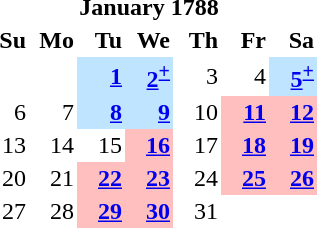<table class="toccolours" style="text-align:right;float:left;width:14em;margin-right:1em;" cellpadding=2 cellspacing=0>
<tr class="calendar-purple">
<td></td>
<th colspan="5" style="text-align: center;">January 1788</th>
<td></td>
</tr>
<tr class="calendar-purple" style="border: none;">
<th scope="col" width="14.2857%" title="Sunday">Su</th>
<th scope="col" width="14.2857%" title="Monday">Mo</th>
<th scope="col" width="14.2857%" title="Tuesday">Tu</th>
<th scope="col" width="14.2857%" title="Wednesday">We</th>
<th scope="col" width="14.2857%" title="Thursday">Th</th>
<th scope="col" width="14.2857%" title="Friday">Fr</th>
<th scope="col" width="14.2857%" title="Saturday">Sa</th>
</tr>
<tr>
</tr>
<tr>
<td></td>
<td></td>
<td style="background-color:#BFE4FF"><strong><a href='#'>1</a></strong></td>
<td style="background-color:#BFE4FF"><strong><a href='#'>2</a></strong><sup><strong><a href='#'>+</a></strong></sup></td>
<td>3</td>
<td>4</td>
<td style="background-color:#BFE4FF"><strong><a href='#'>5</a></strong><sup><strong><a href='#'>+</a></strong></sup></td>
</tr>
<tr>
<td>6</td>
<td>7</td>
<td style="background-color:#BFE4FF"><strong><a href='#'>8</a></strong></td>
<td style="background-color:#BFE4FF"><strong><a href='#'>9</a></strong></td>
<td>10</td>
<td style="background-color:#FFBFBF"><strong><a href='#'>11</a></strong></td>
<td style="background-color:#FFBFBF"><strong><a href='#'>12</a></strong></td>
</tr>
<tr>
<td>13</td>
<td>14</td>
<td>15</td>
<td style="background-color:#FFBFBF"><strong><a href='#'>16</a></strong></td>
<td>17</td>
<td style="background-color:#FFBFBF"><strong><a href='#'>18</a></strong></td>
<td style="background-color:#FFBFBF"><strong><a href='#'>19</a></strong></td>
</tr>
<tr>
<td>20</td>
<td>21</td>
<td style="background-color:#FFBFBF"><strong><a href='#'>22</a></strong></td>
<td style="background-color:#FFBFBF"><strong><a href='#'>23</a></strong></td>
<td>24</td>
<td style="background-color:#FFBFBF"><strong><a href='#'>25</a></strong></td>
<td style="background-color:#FFBFBF"><strong><a href='#'>26</a></strong></td>
</tr>
<tr>
<td>27</td>
<td>28</td>
<td style="background-color:#FFBFBF"><strong><a href='#'>29</a></strong></td>
<td style="background-color:#FFBFBF"><strong><a href='#'>30</a></strong></td>
<td>31</td>
<td colspan=2> </td>
</tr>
<tr>
<td colspan=7> </td>
</tr>
<tr class="calendar-purple">
</tr>
<tr class="calendar-purple">
</tr>
</table>
